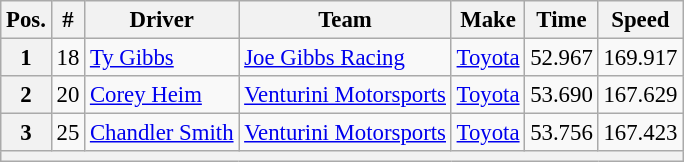<table class="wikitable" style="font-size:95%">
<tr>
<th>Pos.</th>
<th>#</th>
<th>Driver</th>
<th>Team</th>
<th>Make</th>
<th>Time</th>
<th>Speed</th>
</tr>
<tr>
<th>1</th>
<td>18</td>
<td><a href='#'>Ty Gibbs</a></td>
<td><a href='#'>Joe Gibbs Racing</a></td>
<td><a href='#'>Toyota</a></td>
<td>52.967</td>
<td>169.917</td>
</tr>
<tr>
<th>2</th>
<td>20</td>
<td><a href='#'>Corey Heim</a></td>
<td><a href='#'>Venturini Motorsports</a></td>
<td><a href='#'>Toyota</a></td>
<td>53.690</td>
<td>167.629</td>
</tr>
<tr>
<th>3</th>
<td>25</td>
<td><a href='#'>Chandler Smith</a></td>
<td><a href='#'>Venturini Motorsports</a></td>
<td><a href='#'>Toyota</a></td>
<td>53.756</td>
<td>167.423</td>
</tr>
<tr>
<th colspan="7"></th>
</tr>
</table>
